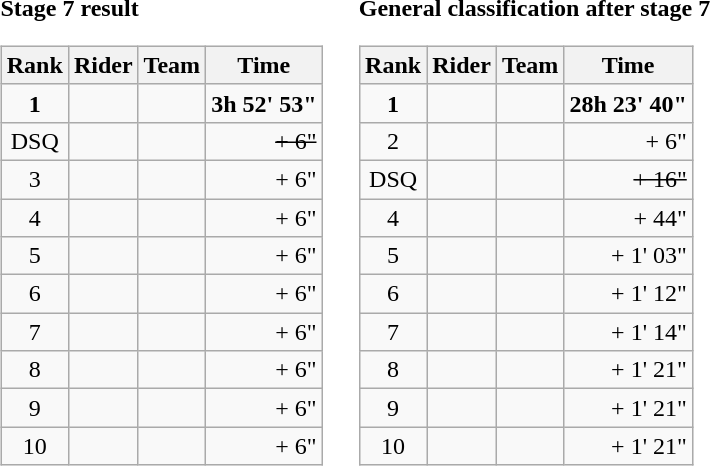<table>
<tr>
<td><strong>Stage 7 result</strong><br><table class="wikitable">
<tr>
<th>Rank</th>
<th>Rider</th>
<th>Team</th>
<th>Time</th>
</tr>
<tr>
<td style="text-align:center;"><strong>1</strong></td>
<td><strong></strong></td>
<td><strong></strong></td>
<td style="text-align:right;"><strong>3h 52' 53"</strong></td>
</tr>
<tr>
<td style="text-align:center;">DSQ</td>
<td><s></s></td>
<td><s></s></td>
<td style="text-align:right;"><s>+ 6"</s></td>
</tr>
<tr>
<td style="text-align:center;">3</td>
<td></td>
<td></td>
<td style="text-align:right;">+ 6"</td>
</tr>
<tr>
<td style="text-align:center;">4</td>
<td> </td>
<td></td>
<td style="text-align:right;">+ 6"</td>
</tr>
<tr>
<td style="text-align:center;">5</td>
<td></td>
<td></td>
<td style="text-align:right;">+ 6"</td>
</tr>
<tr>
<td style="text-align:center;">6</td>
<td></td>
<td></td>
<td style="text-align:right;">+ 6"</td>
</tr>
<tr>
<td style="text-align:center;">7</td>
<td></td>
<td></td>
<td style="text-align:right;">+ 6"</td>
</tr>
<tr>
<td style="text-align:center;">8</td>
<td></td>
<td></td>
<td style="text-align:right;">+ 6"</td>
</tr>
<tr>
<td style="text-align:center;">9</td>
<td></td>
<td></td>
<td style="text-align:right;">+ 6"</td>
</tr>
<tr>
<td style="text-align:center;">10</td>
<td></td>
<td></td>
<td style="text-align:right;">+ 6"</td>
</tr>
</table>
</td>
<td></td>
<td><strong>General classification after stage 7</strong><br><table class="wikitable">
<tr>
<th>Rank</th>
<th>Rider</th>
<th>Team</th>
<th>Time</th>
</tr>
<tr>
<td style="text-align:center;"><strong>1</strong></td>
<td><strong></strong> </td>
<td><strong></strong></td>
<td style="text-align:right;"><strong>28h 23' 40"</strong></td>
</tr>
<tr>
<td style="text-align:center;">2</td>
<td></td>
<td></td>
<td style="text-align:right;">+ 6"</td>
</tr>
<tr>
<td style="text-align:center;">DSQ</td>
<td><s></s></td>
<td><s></s></td>
<td style="text-align:right;"><s>+ 16"</s></td>
</tr>
<tr>
<td style="text-align:center;">4</td>
<td></td>
<td></td>
<td style="text-align:right;">+ 44"</td>
</tr>
<tr>
<td style="text-align:center;">5</td>
<td></td>
<td></td>
<td style="text-align:right;">+ 1' 03"</td>
</tr>
<tr>
<td style="text-align:center;">6</td>
<td></td>
<td></td>
<td style="text-align:right;">+ 1' 12"</td>
</tr>
<tr>
<td style="text-align:center;">7</td>
<td></td>
<td></td>
<td style="text-align:right;">+ 1' 14"</td>
</tr>
<tr>
<td style="text-align:center;">8</td>
<td></td>
<td></td>
<td style="text-align:right;">+ 1' 21"</td>
</tr>
<tr>
<td style="text-align:center;">9</td>
<td></td>
<td></td>
<td style="text-align:right;">+ 1' 21"</td>
</tr>
<tr>
<td style="text-align:center;">10</td>
<td> </td>
<td></td>
<td style="text-align:right;">+ 1' 21"</td>
</tr>
</table>
</td>
</tr>
</table>
